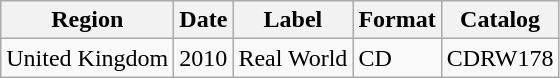<table class="wikitable">
<tr>
<th>Region</th>
<th>Date</th>
<th>Label</th>
<th>Format</th>
<th>Catalog</th>
</tr>
<tr>
<td>United Kingdom</td>
<td>2010</td>
<td>Real World</td>
<td>CD</td>
<td>CDRW178</td>
</tr>
</table>
